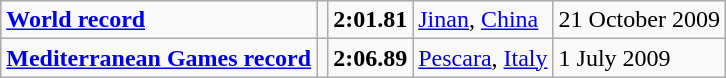<table class="wikitable">
<tr>
<td><strong><a href='#'>World record</a></strong></td>
<td></td>
<td><strong>2:01.81</strong></td>
<td><a href='#'>Jinan</a>, <a href='#'>China</a></td>
<td>21 October 2009</td>
</tr>
<tr>
<td><strong><a href='#'>Mediterranean Games record</a></strong></td>
<td></td>
<td><strong>2:06.89</strong></td>
<td><a href='#'>Pescara</a>, <a href='#'>Italy</a></td>
<td>1 July 2009</td>
</tr>
</table>
